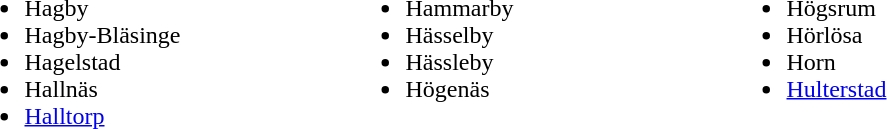<table class="" style="margin-bottom: 10px;">
<tr>
<td valign="top" width="250"><br><ul><li>Hagby</li><li>Hagby-Bläsinge</li><li>Hagelstad</li><li>Hallnäs</li><li><a href='#'>Halltorp</a></li></ul></td>
<td valign="top" width="250"><br><ul><li>Hammarby</li><li>Hässelby</li><li>Hässleby</li><li>Högenäs</li></ul></td>
<td valign="top" width="250"><br><ul><li>Högsrum</li><li>Hörlösa</li><li>Horn</li><li><a href='#'>Hulterstad</a></li></ul></td>
</tr>
</table>
